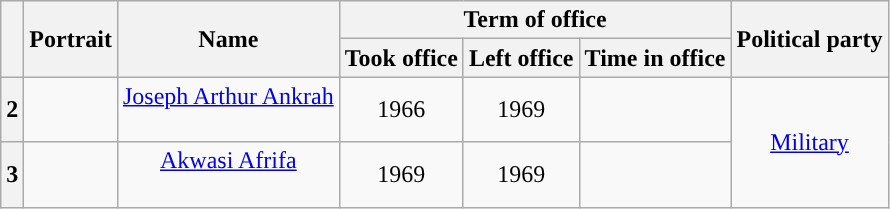<table class="wikitable" style="text-align:center">
<tr>
<th rowspan="2"></th>
<th rowspan="2">Portrait</th>
<th rowspan="2">Name<br></th>
<th colspan="3">Term of office</th>
<th rowspan="2">Political party</th>
</tr>
<tr>
<th>Took office</th>
<th>Left office</th>
<th>Time in office</th>
</tr>
<tr>
<th style="background:">2</th>
<td></td>
<td><a href='#'> Joseph Arthur Ankrah</a><br><br></td>
<td> 1966</td>
<td> 1969<br></td>
<td></td>
<td rowspan="2"><a href='#'>Military</a></td>
</tr>
<tr>
<th style="background:">3</th>
<td></td>
<td><a href='#'> Akwasi Afrifa</a><br><br></td>
<td> 1969</td>
<td> 1969</td>
<td></td>
</tr>
</table>
